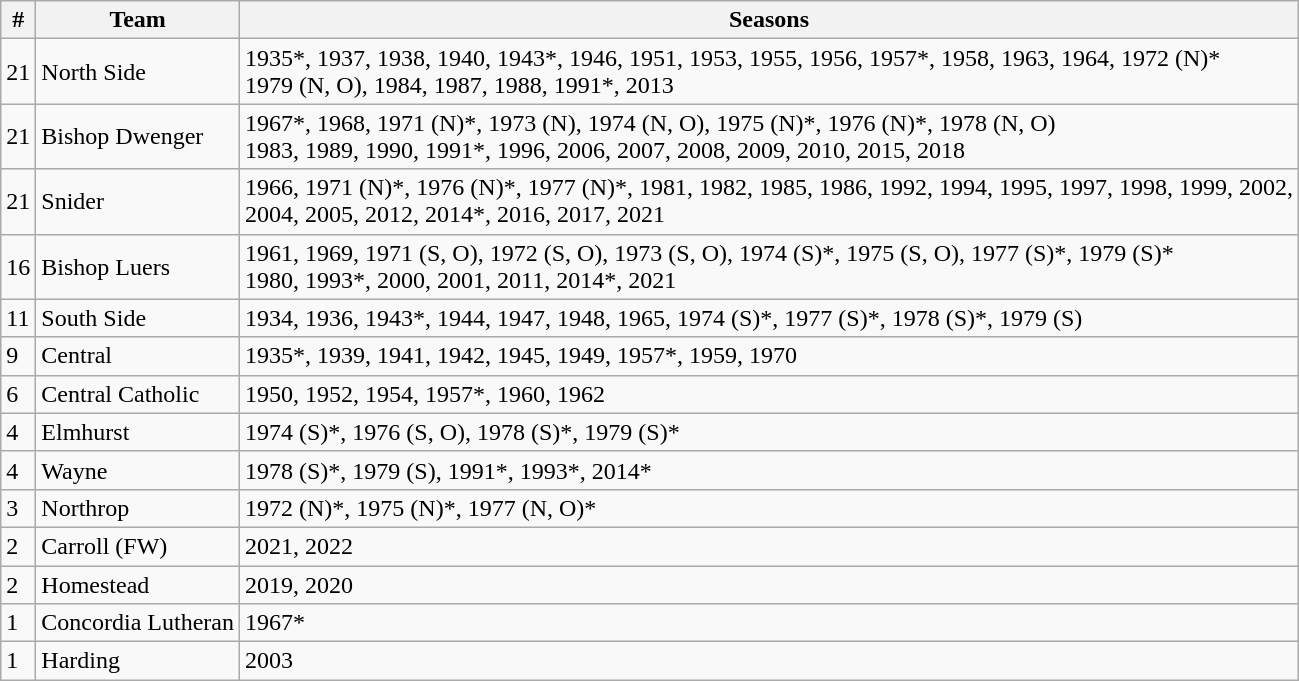<table class="wikitable" style=>
<tr>
<th>#</th>
<th>Team</th>
<th>Seasons</th>
</tr>
<tr>
<td>21</td>
<td>North Side</td>
<td>1935*, 1937, 1938, 1940, 1943*, 1946, 1951, 1953, 1955, 1956, 1957*, 1958, 1963, 1964, 1972 (N)*<br>1979 (N, O), 1984, 1987, 1988, 1991*, 2013</td>
</tr>
<tr>
<td>21</td>
<td>Bishop Dwenger</td>
<td>1967*, 1968, 1971 (N)*, 1973 (N), 1974 (N, O), 1975 (N)*, 1976 (N)*, 1978 (N, O)<br>1983, 1989, 1990, 1991*, 1996, 2006, 2007, 2008, 2009, 2010, 2015, 2018</td>
</tr>
<tr>
<td>21</td>
<td>Snider</td>
<td>1966, 1971 (N)*, 1976 (N)*, 1977 (N)*, 1981, 1982, 1985, 1986, 1992, 1994, 1995, 1997, 1998, 1999, 2002,<br>2004, 2005, 2012, 2014*, 2016, 2017, 2021</td>
</tr>
<tr>
<td>16</td>
<td>Bishop Luers</td>
<td>1961, 1969, 1971 (S, O), 1972 (S, O), 1973 (S, O), 1974 (S)*, 1975 (S, O), 1977 (S)*, 1979 (S)*<br>1980, 1993*, 2000, 2001, 2011, 2014*, 2021</td>
</tr>
<tr>
<td>11</td>
<td>South Side</td>
<td>1934, 1936, 1943*, 1944, 1947, 1948, 1965, 1974 (S)*, 1977 (S)*, 1978 (S)*, 1979 (S)</td>
</tr>
<tr>
<td>9</td>
<td>Central</td>
<td>1935*, 1939, 1941, 1942, 1945, 1949, 1957*, 1959, 1970</td>
</tr>
<tr>
<td>6</td>
<td>Central Catholic</td>
<td>1950, 1952, 1954, 1957*, 1960, 1962</td>
</tr>
<tr>
<td>4</td>
<td>Elmhurst</td>
<td>1974 (S)*, 1976 (S, O), 1978 (S)*, 1979 (S)*</td>
</tr>
<tr>
<td>4</td>
<td>Wayne</td>
<td>1978 (S)*, 1979 (S), 1991*, 1993*, 2014*</td>
</tr>
<tr>
<td>3</td>
<td>Northrop</td>
<td>1972 (N)*, 1975 (N)*, 1977 (N, O)*</td>
</tr>
<tr>
<td>2</td>
<td>Carroll (FW)</td>
<td>2021, 2022</td>
</tr>
<tr>
<td>2</td>
<td>Homestead</td>
<td>2019, 2020</td>
</tr>
<tr>
<td>1</td>
<td>Concordia Lutheran</td>
<td>1967*</td>
</tr>
<tr>
<td>1</td>
<td>Harding</td>
<td>2003</td>
</tr>
</table>
